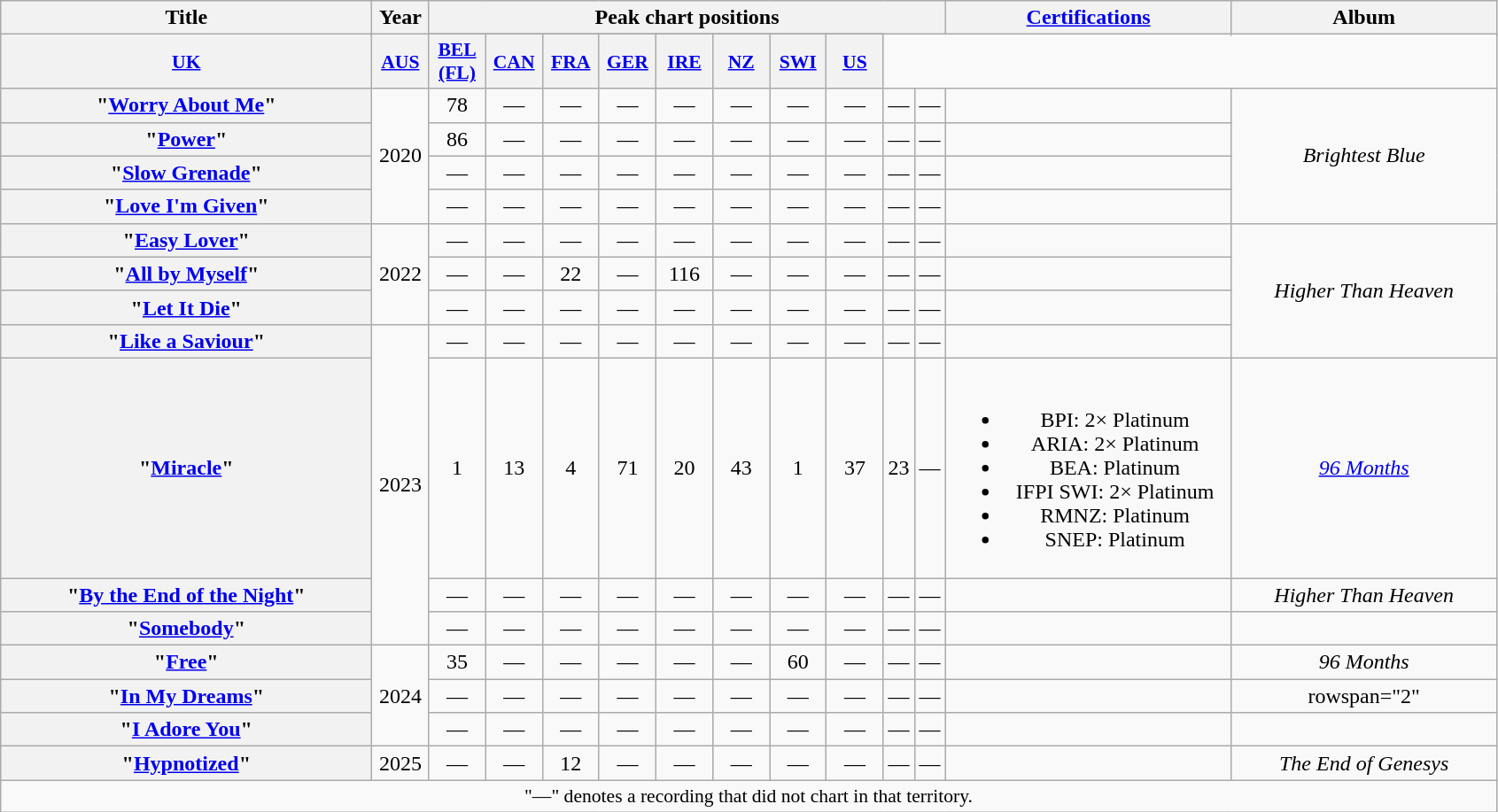<table class="wikitable plainrowheaders" style="text-align:center;">
<tr>
<th scope="col" rowspan="2" style="width:17em;">Title</th>
<th scope="col" rowspan="2" style="width:1em;">Year</th>
<th scope="col" colspan="10">Peak chart positions</th>
<th scope="col" rowspan="2" style="width:13em;"><a href='#'>Certifications</a></th>
<th scope="col" rowspan="2" style="width:12em;">Album</th>
</tr>
<tr>
</tr>
<tr>
<th scope="col" style="width:2.5em;font-size:90%;"><a href='#'>UK</a><br></th>
<th scope="col" style="width:2.5em;font-size:90%;"><a href='#'>AUS</a><br></th>
<th scope="col" style="width:2.5em;font-size:90%;"><a href='#'>BEL<br>(FL)</a><br></th>
<th scope="col" style="width:2.5em;font-size:90%;"><a href='#'>CAN</a><br></th>
<th scope="col" style="width:2.5em;font-size:90%;"><a href='#'>FRA</a><br></th>
<th scope="col" style="width:2.5em;font-size:90%;"><a href='#'>GER</a><br></th>
<th scope="col" style="width:2.5em;font-size:90%;"><a href='#'>IRE</a><br></th>
<th scope="col" style="width:2.5em;font-size:90%;"><a href='#'>NZ</a><br></th>
<th scope="col" style="width:2.5em;font-size:90%;"><a href='#'>SWI</a><br></th>
<th scope="col" style="width:2.5em;font-size:90%;"><a href='#'>US</a><br></th>
</tr>
<tr>
<th scope="row">"<a href='#'>Worry About Me</a>"<br></th>
<td rowspan="4">2020</td>
<td>78</td>
<td>—</td>
<td>—</td>
<td>—</td>
<td>—</td>
<td>—</td>
<td>—</td>
<td>—</td>
<td>—</td>
<td>—</td>
<td></td>
<td rowspan="4"><em>Brightest Blue</em></td>
</tr>
<tr>
<th scope="row">"<a href='#'>Power</a>"</th>
<td>86</td>
<td>—</td>
<td>—</td>
<td>—</td>
<td>—</td>
<td>—</td>
<td>—</td>
<td>—</td>
<td>—</td>
<td>—</td>
<td></td>
</tr>
<tr>
<th scope="row">"<a href='#'>Slow Grenade</a>"<br></th>
<td>—</td>
<td>—</td>
<td>—</td>
<td>—</td>
<td>—</td>
<td>—</td>
<td>—</td>
<td>—</td>
<td>—</td>
<td>—</td>
<td></td>
</tr>
<tr>
<th scope="row">"<a href='#'>Love I'm Given</a>"</th>
<td>—</td>
<td>—</td>
<td>—</td>
<td>—</td>
<td>—</td>
<td>—</td>
<td>—</td>
<td>—</td>
<td>—</td>
<td>—</td>
<td></td>
</tr>
<tr>
<th scope="row">"<a href='#'>Easy Lover</a>"<br></th>
<td rowspan="3">2022</td>
<td>—</td>
<td>—</td>
<td>—</td>
<td>—</td>
<td>—</td>
<td>—</td>
<td>—</td>
<td>—</td>
<td>—</td>
<td>—</td>
<td></td>
<td rowspan="4"><em>Higher Than Heaven</em></td>
</tr>
<tr>
<th scope="row">"<a href='#'>All by Myself</a>"<br></th>
<td>—</td>
<td>—</td>
<td>22</td>
<td>—</td>
<td>116</td>
<td>—</td>
<td>—</td>
<td>—</td>
<td>—</td>
<td>—</td>
<td></td>
</tr>
<tr>
<th scope="row">"<a href='#'>Let It Die</a>"</th>
<td>—</td>
<td>—</td>
<td>—</td>
<td>—</td>
<td>—</td>
<td>—</td>
<td>—</td>
<td>—</td>
<td>—</td>
<td>—</td>
<td></td>
</tr>
<tr>
<th scope="row">"<a href='#'>Like a Saviour</a>"</th>
<td rowspan="4">2023</td>
<td>—</td>
<td>—</td>
<td>—</td>
<td>—</td>
<td>—</td>
<td>—</td>
<td>—</td>
<td>—</td>
<td>—</td>
<td>—</td>
<td></td>
</tr>
<tr>
<th scope="row">"<a href='#'>Miracle</a>"<br></th>
<td>1</td>
<td>13</td>
<td>4</td>
<td>71</td>
<td>20</td>
<td>43</td>
<td>1</td>
<td>37</td>
<td>23</td>
<td>—</td>
<td><br><ul><li>BPI: 2× Platinum</li><li>ARIA: 2× Platinum</li><li>BEA: Platinum</li><li>IFPI SWI: 2× Platinum</li><li>RMNZ: Platinum</li><li>SNEP: Platinum</li></ul></td>
<td><em><a href='#'>96 Months</a></em></td>
</tr>
<tr>
<th scope="row">"<a href='#'>By the End of the Night</a>"</th>
<td>—</td>
<td>—</td>
<td>—</td>
<td>—</td>
<td>—</td>
<td>—</td>
<td>—</td>
<td>—</td>
<td>—</td>
<td>—</td>
<td></td>
<td><em>Higher Than Heaven</em></td>
</tr>
<tr>
<th scope="row">"<a href='#'>Somebody</a>"<br></th>
<td>—</td>
<td>—</td>
<td>—</td>
<td>—</td>
<td>—</td>
<td>—</td>
<td>—</td>
<td>—</td>
<td>—</td>
<td>—</td>
<td></td>
<td></td>
</tr>
<tr>
<th scope="row">"<a href='#'>Free</a>"<br></th>
<td rowspan="3">2024</td>
<td>35</td>
<td>—</td>
<td>—</td>
<td>—</td>
<td>—</td>
<td>—</td>
<td>60<br></td>
<td>—</td>
<td>—</td>
<td>—</td>
<td></td>
<td><em>96 Months</em></td>
</tr>
<tr>
<th scope="row">"<a href='#'>In My Dreams</a>"<br></th>
<td>—</td>
<td>—</td>
<td>—</td>
<td>—</td>
<td>—</td>
<td>—</td>
<td>—</td>
<td>—</td>
<td>—</td>
<td>—</td>
<td></td>
<td>rowspan="2" </td>
</tr>
<tr>
<th scope="row">"<a href='#'>I Adore You</a>"<br></th>
<td>—</td>
<td>—</td>
<td>—</td>
<td>—</td>
<td>—</td>
<td>—</td>
<td>—</td>
<td>—</td>
<td>—</td>
<td>—</td>
<td></td>
</tr>
<tr>
<th scope="row">"<a href='#'>Hypnotized</a>"<br></th>
<td>2025</td>
<td>—</td>
<td>—</td>
<td>12</td>
<td>—</td>
<td>—</td>
<td>—</td>
<td>—</td>
<td>—</td>
<td>—</td>
<td>—</td>
<td></td>
<td><em>The End of Genesys</em></td>
</tr>
<tr>
<td colspan="15" style="font-size:90%">"—" denotes a recording that did not chart in that territory.</td>
</tr>
</table>
